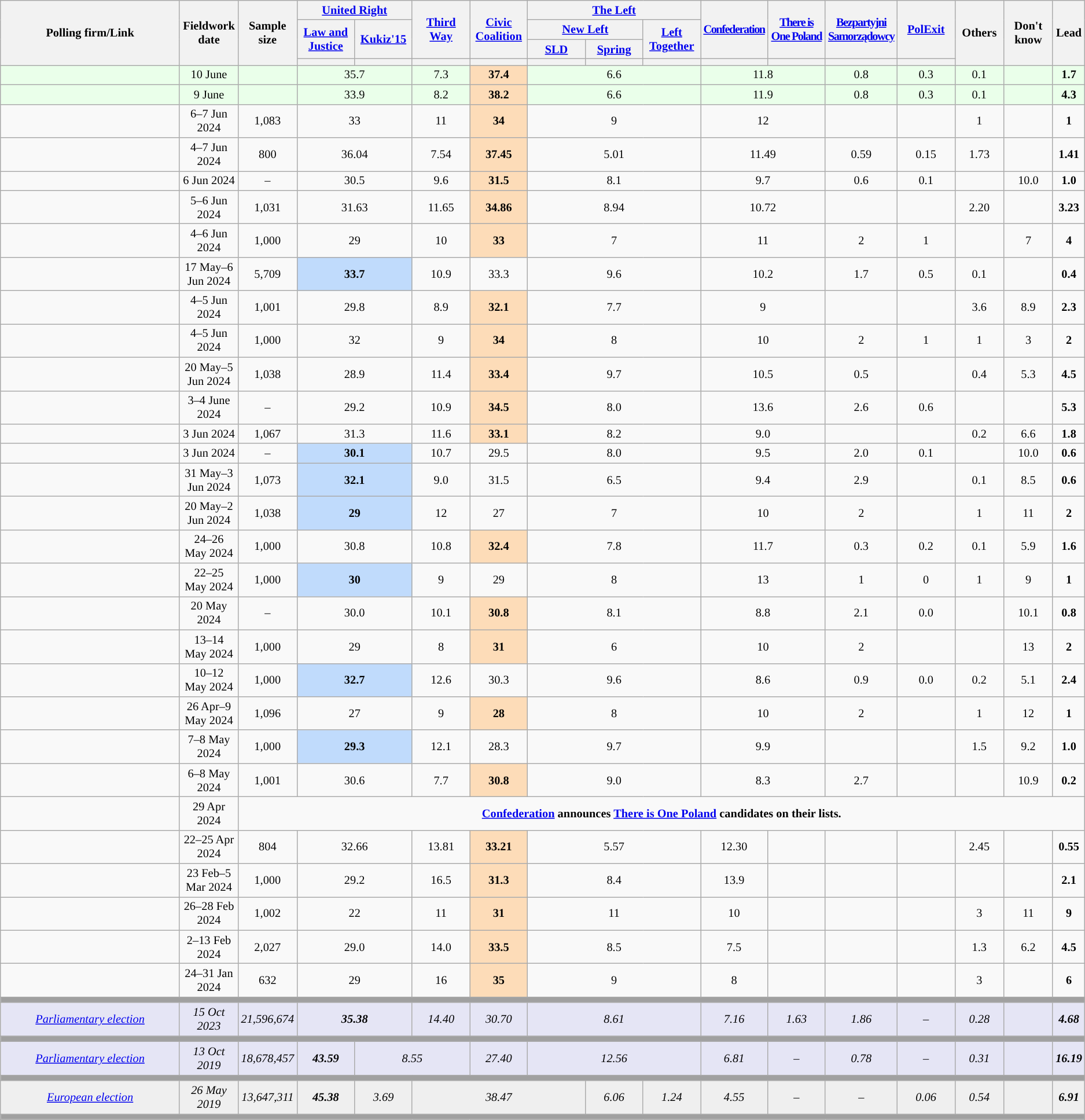<table class="wikitable sortable collapsible" style="text-align:center; font-size:85%; line-height:16px">
<tr background-color:#E9E9E9">
<th rowspan="4" style="width:200px;">Polling firm/Link</th>
<th rowspan="4" data-sort-type="date">Fieldwork<br>date</th>
<th rowspan="4" style="width:20px;">Sample<br>size</th>
<th colspan="2" style="width:60px;" class="unsortable"><a href='#'>United Right</a><br></th>
<th rowspan="3" style="width:60px;" class="unsortable"><a href='#'>Third Way</a><br></th>
<th rowspan="3" style="width:60px;" class="unsortable"><a href='#'>Civic Coalition</a><br></th>
<th colspan="3" style="width:60px;" class="unsortable"><a href='#'>The Left</a><br></th>
<th rowspan="3" style="width:50px;letter-spacing: -1px;" class="unsortable"><a href='#'>Confederation</a><br></th>
<th rowspan="3" style="width:60px;letter-spacing: -1px;" class="unsortable"><a href='#'>There is One Poland</a><br></th>
<th rowspan="3" style="width:60px;letter-spacing: -1px;" class="unsortable"><a href='#'>Bezpartyjni Samorządowcy</a><br></th>
<th rowspan="3" style="width:60px;" class="unsortable"><a href='#'>PolExit</a><br></th>
<th rowspan="4" data-sort-type="number" style="width:50px;">Others</th>
<th rowspan="4" data-sort-type="number" style="width:50px;">Don't know</th>
<th rowspan="4" data-sort-type="number" style="width:30px;">Lead</th>
</tr>
<tr>
<th rowspan="2" style="width:60px;" class="unsortable"><a href='#'>Law and Justice</a></th>
<th rowspan="2" style="width:60px;" class="unsortable"><a href='#'>Kukiz'15</a></th>
<th colspan="2" style="width:60px;" class="unsortable"><a href='#'>New Left</a></th>
<th rowspan="2" style="width:60px;" class="unsortable"><a href='#'>Left Together</a></th>
</tr>
<tr>
<th style="width:60px;" class="unsortable"><a href='#'>SLD</a></th>
<th style="width:60px;" class="unsortable"><a href='#'>Spring</a></th>
</tr>
<tr>
<th data-sort-type="number" style="height:1px; background:"></th>
<th data-sort-type="number" style="height:1px; background:"></th>
<th data-sort-type="number" style="height:1px; background:"></th>
<th data-sort-type="number" style="height:1px; background:"></th>
<th data-sort-type="number" style="height:1px; background:"></th>
<th data-sort-type="number" style="height:1px; background:"></th>
<th data-sort-type="number" style="height:1px; background:"></th>
<th data-sort-type="number" style="height:1px; background:"></th>
<th data-sort-type="number" style="height:1px; background:"></th>
<th data-sort-type="number" style="height:1px; background:"></th>
<th data-sort-type="number" style="height:1px; background:"></th>
</tr>
<tr style="background:#EAFFEA"|>
<td></td>
<td data-sort-value="2024-06-10">10 June</td>
<td></td>
<td colspan="2">35.7<br></td>
<td>7.3<br></td>
<td style="background:#FDDCB8;"><strong>37.4</strong><br></td>
<td colspan="3">6.6<br></td>
<td colspan="2">11.8<br></td>
<td>0.8<br></td>
<td>0.3<br></td>
<td>0.1<br></td>
<td></td>
<td style="background:"><strong>1.7</strong></td>
</tr>
<tr style="background:#EAFFEA"|>
<td></td>
<td data-sort-value="2024-06-09">9 June</td>
<td></td>
<td colspan="2">33.9<br></td>
<td>8.2<br></td>
<td style="background:#FDDCB8;"><strong>38.2</strong><br></td>
<td colspan="3">6.6<br></td>
<td colspan="2">11.9<br></td>
<td>0.8<br></td>
<td>0.3<br></td>
<td>0.1<br></td>
<td></td>
<td style="background:"><strong>4.3</strong></td>
</tr>
<tr>
<td></td>
<td data-sort-value="2024-06-07">6–7 Jun 2024</td>
<td>1,083</td>
<td colspan="2">33</td>
<td>11</td>
<td style="background:#FDDCB8;"><strong>34</strong></td>
<td colspan="3">9</td>
<td colspan="2">12</td>
<td></td>
<td></td>
<td>1</td>
<td></td>
<td style="background:"><strong>1</strong></td>
</tr>
<tr>
<td></td>
<td data-sort-value="2024-06-07">4–7 Jun 2024</td>
<td>800</td>
<td colspan="2">36.04<br></td>
<td>7.54<br></td>
<td style="background:#FDDCB8;"><strong>37.45</strong><br></td>
<td colspan="3">5.01<br></td>
<td colspan="2">11.49<br></td>
<td>0.59<br></td>
<td>0.15<br></td>
<td>1.73<br></td>
<td></td>
<td style="background:"><strong>1.41</strong></td>
</tr>
<tr>
<td></td>
<td data-sort-value="2024-06-06">6 Jun 2024</td>
<td>–</td>
<td colspan="2">30.5</td>
<td>9.6</td>
<td style="background:#FDDCB8;"><strong>31.5</strong></td>
<td colspan="3">8.1</td>
<td colspan="2">9.7</td>
<td>0.6</td>
<td>0.1</td>
<td></td>
<td>10.0</td>
<td style="background:"><strong>1.0</strong></td>
</tr>
<tr>
<td></td>
<td data-sort-value="2024-06-06">5–6 Jun 2024</td>
<td>1,031</td>
<td colspan="2">31.63</td>
<td>11.65</td>
<td style="background:#FDDCB8;"><strong>34.86</strong></td>
<td colspan="3">8.94</td>
<td colspan="2">10.72</td>
<td></td>
<td></td>
<td>2.20</td>
<td></td>
<td style="background:"><strong>3.23</strong></td>
</tr>
<tr>
<td></td>
<td data-sort-value="2024-06-06">4–6 Jun 2024</td>
<td>1,000</td>
<td colspan="2">29</td>
<td>10</td>
<td style="background:#FDDCB8;"><strong>33</strong></td>
<td colspan="3">7</td>
<td colspan="2">11</td>
<td>2</td>
<td>1</td>
<td></td>
<td>7</td>
<td style="background:"><strong>4</strong></td>
</tr>
<tr>
<td></td>
<td data-sort-value="2024-06-06">17 May–6 Jun 2024</td>
<td>5,709</td>
<td colspan="2" style="background:#C0DBFC;"><strong>33.7</strong></td>
<td>10.9</td>
<td>33.3</td>
<td colspan="3">9.6</td>
<td colspan="2">10.2</td>
<td>1.7</td>
<td>0.5</td>
<td>0.1</td>
<td></td>
<td style="background:"><strong>0.4</strong></td>
</tr>
<tr>
<td></td>
<td data-sort-value="2024-06-05">4–5 Jun 2024</td>
<td>1,001</td>
<td colspan="2">29.8<br></td>
<td>8.9<br></td>
<td style="background:#FDDCB8;"><strong>32.1</strong><br></td>
<td colspan="3">7.7<br></td>
<td colspan="2">9<br></td>
<td></td>
<td></td>
<td>3.6<br></td>
<td>8.9</td>
<td style="background:"><strong>2.3</strong></td>
</tr>
<tr>
<td></td>
<td data-sort-value="2024-06-05">4–5 Jun 2024</td>
<td>1,000</td>
<td colspan="2">32</td>
<td>9</td>
<td style="background:#FDDCB8;"><strong>34</strong></td>
<td colspan="3">8</td>
<td colspan="2">10</td>
<td>2</td>
<td>1</td>
<td>1</td>
<td>3</td>
<td style="background:"><strong>2</strong></td>
</tr>
<tr>
<td></td>
<td data-sort-value="2024-06-06">20 May–5 Jun 2024</td>
<td>1,038</td>
<td colspan="2">28.9</td>
<td>11.4</td>
<td style="background:#FDDCB8;"><strong>33.4</strong></td>
<td colspan="3">9.7</td>
<td colspan="2">10.5</td>
<td>0.5</td>
<td></td>
<td>0.4</td>
<td>5.3</td>
<td style="background:"><strong>4.5</strong></td>
</tr>
<tr>
<td></td>
<td data-sort-value="2024-06-04">3–4 June 2024</td>
<td>–</td>
<td colspan="2">29.2<br></td>
<td>10.9<br></td>
<td style="background:#FDDCB8;"><strong>34.5</strong><br></td>
<td colspan="3">8.0<br></td>
<td colspan="2">13.6<br></td>
<td>2.6<br></td>
<td>0.6<br></td>
<td></td>
<td></td>
<td style="background:"><strong>5.3</strong></td>
</tr>
<tr>
<td></td>
<td data-sort-value="2024-06-03">3 Jun 2024</td>
<td>1,067</td>
<td colspan="2">31.3<br></td>
<td>11.6<br></td>
<td style="background:#FDDCB8;"><strong>33.1</strong><br></td>
<td colspan="3">8.2<br></td>
<td colspan="2">9.0<br></td>
<td></td>
<td></td>
<td>0.2<br></td>
<td>6.6</td>
<td style="background:"><strong>1.8</strong></td>
</tr>
<tr>
<td></td>
<td data-sort-value="2024-06-03">3 Jun 2024</td>
<td>–</td>
<td colspan="2" style="background:#C0DBFC;"><strong>30.1</strong></td>
<td>10.7</td>
<td>29.5</td>
<td colspan="3">8.0</td>
<td colspan="2">9.5</td>
<td>2.0</td>
<td>0.1</td>
<td></td>
<td>10.0</td>
<td style="background:"><strong>0.6</strong></td>
</tr>
<tr>
<td></td>
<td data-sort-value="2024-06-03">31 May–3 Jun 2024</td>
<td>1,073</td>
<td colspan="2" style="background:#C0DBFC;"><strong>32.1</strong><br></td>
<td>9.0<br></td>
<td>31.5<br></td>
<td colspan="3">6.5<br></td>
<td colspan="2">9.4<br></td>
<td>2.9<br></td>
<td></td>
<td>0.1<br></td>
<td>8.5</td>
<td style="background:"><strong>0.6</strong></td>
</tr>
<tr>
<td></td>
<td data-sort-value="2024-06-02">20 May–2 Jun 2024</td>
<td>1,038</td>
<td colspan="2" style="background:#C0DBFC;"><strong>29</strong></td>
<td>12</td>
<td>27</td>
<td colspan="3">7</td>
<td colspan="2">10</td>
<td>2</td>
<td></td>
<td>1</td>
<td>11</td>
<td style="background:"><strong>2</strong></td>
</tr>
<tr>
<td></td>
<td data-sort-value="2024-05-26">24–26 May 2024</td>
<td>1,000</td>
<td colspan="2">30.8</td>
<td>10.8</td>
<td style="background:#FDDCB8;"><strong>32.4</strong></td>
<td colspan="3">7.8</td>
<td colspan="2">11.7</td>
<td>0.3</td>
<td>0.2</td>
<td>0.1</td>
<td>5.9</td>
<td style="background:"><strong>1.6</strong></td>
</tr>
<tr>
<td></td>
<td data-sort-value="2024-05-25">22–25 May 2024</td>
<td>1,000</td>
<td colspan="2" style="background:#C0DBFC;"><strong>30</strong></td>
<td>9</td>
<td>29</td>
<td colspan="3">8</td>
<td colspan="2">13</td>
<td>1</td>
<td>0</td>
<td>1</td>
<td>9</td>
<td style="background:"><strong>1</strong></td>
</tr>
<tr>
<td></td>
<td data-sort-value="2024-05-20">20 May 2024</td>
<td>–</td>
<td colspan="2">30.0</td>
<td>10.1</td>
<td style="background:#FDDCB8;"><strong>30.8</strong></td>
<td colspan="3">8.1</td>
<td colspan="2">8.8</td>
<td>2.1</td>
<td>0.0</td>
<td></td>
<td>10.1</td>
<td style="background:"><strong>0.8</strong></td>
</tr>
<tr>
<td></td>
<td data-sort-value="2024-05-14">13–14 May 2024</td>
<td>1,000</td>
<td colspan="2">29</td>
<td>8</td>
<td style="background:#FDDCB8;"><strong>31</strong></td>
<td colspan="3">6</td>
<td colspan="2">10</td>
<td>2</td>
<td></td>
<td></td>
<td>13</td>
<td style="background:"><strong>2</strong></td>
</tr>
<tr>
<td></td>
<td data-sort-value="2024-05-12">10–12 May 2024</td>
<td>1,000</td>
<td colspan="2" style="background:#C0DBFC;"><strong>32.7</strong><br></td>
<td>12.6<br></td>
<td>30.3<br></td>
<td colspan="3">9.6<br></td>
<td colspan="2">8.6<br></td>
<td>0.9<br></td>
<td>0.0<br></td>
<td>0.2<br></td>
<td>5.1</td>
<td style="background:"><strong>2.4</strong></td>
</tr>
<tr>
<td></td>
<td data-sort-value="2024-05-09">26 Apr–9 May 2024</td>
<td>1,096</td>
<td colspan="2">27</td>
<td>9</td>
<td style="background:#FDDCB8;"><strong>28</strong></td>
<td colspan="3">8</td>
<td colspan="2">10</td>
<td>2</td>
<td></td>
<td>1</td>
<td>12</td>
<td style="background:"><strong>1</strong></td>
</tr>
<tr>
<td></td>
<td data-sort-value="2024-05-08">7–8 May 2024</td>
<td>1,000</td>
<td colspan="2" style="background:#C0DBFC;"><strong>29.3</strong></td>
<td>12.1</td>
<td>28.3</td>
<td colspan="3">9.7</td>
<td colspan="2">9.9</td>
<td></td>
<td></td>
<td>1.5</td>
<td>9.2</td>
<td style="background:"><strong>1.0</strong></td>
</tr>
<tr>
<td></td>
<td data-sort-value="2024-05-08">6–8 May 2024</td>
<td>1,001</td>
<td colspan="2">30.6</td>
<td>7.7</td>
<td style="background:#FDDCB8;"><strong>30.8</strong></td>
<td colspan="3">9.0</td>
<td colspan="2">8.3</td>
<td>2.7</td>
<td></td>
<td></td>
<td>10.9</td>
<td style="background:"><strong>0.2</strong></td>
</tr>
<tr>
<td></td>
<td data-sort-value="2024-04-29">29 Apr 2024</td>
<td colspan="15"><strong><a href='#'>Confederation</a> announces <a href='#'>There is One Poland</a> candidates on their lists.</strong></td>
</tr>
<tr>
<td></td>
<td data-sort-value="2024-04-25">22–25 Apr 2024</td>
<td>804</td>
<td colspan="2">32.66<br></td>
<td>13.81<br></td>
<td style="background:#FDDCB8;"><strong>33.21</strong><br></td>
<td colspan="3">5.57<br></td>
<td>12.30<br></td>
<td></td>
<td></td>
<td></td>
<td>2.45<br></td>
<td></td>
<td style="background:"><strong>0.55</strong></td>
</tr>
<tr>
<td></td>
<td data-sort-value="2024-03-05">23 Feb–5 Mar 2024</td>
<td>1,000</td>
<td colspan="2">29.2</td>
<td>16.5</td>
<td style="background:#FDDCB8;"><strong>31.3</strong></td>
<td colspan="3">8.4</td>
<td>13.9</td>
<td></td>
<td></td>
<td></td>
<td></td>
<td></td>
<td style="background:"><strong>2.1</strong></td>
</tr>
<tr>
<td></td>
<td data-sort-value="2024-02-28">26–28 Feb 2024</td>
<td>1,002</td>
<td colspan="2">22</td>
<td>11</td>
<td style="background:#FDDCB8;"><strong>31</strong></td>
<td colspan="3">11</td>
<td>10</td>
<td></td>
<td></td>
<td></td>
<td>3</td>
<td>11</td>
<td style="background:"><strong>9</strong></td>
</tr>
<tr>
<td></td>
<td data-sort-value="2024-02-13">2–13 Feb 2024</td>
<td>2,027</td>
<td colspan="2">29.0</td>
<td>14.0</td>
<td style="background:#FDDCB8;"><strong>33.5</strong></td>
<td colspan="3">8.5</td>
<td>7.5</td>
<td></td>
<td></td>
<td></td>
<td>1.3</td>
<td>6.2</td>
<td style="background:"><strong>4.5</strong></td>
</tr>
<tr>
<td></td>
<td data-sort-value="2024-01-31">24–31 Jan 2024</td>
<td>632</td>
<td colspan="2">29</td>
<td>16</td>
<td style="background:#FDDCB8;"><strong>35</strong></td>
<td colspan="3">9</td>
<td>8</td>
<td></td>
<td></td>
<td></td>
<td>3</td>
<td></td>
<td style="background:"><strong>6</strong></td>
</tr>
<tr>
<td colspan="17" style="background:#A0A0A0"></td>
</tr>
<tr style="background:#E5E5F5;">
<td><em><a href='#'>Parliamentary election</a></em></td>
<td data-sort-value="2023-10-15"><em>15 Oct 2023</em></td>
<td><em>21,596,674</em></td>
<td colspan="2" style="background:"><strong><em>35.38</em></strong></td>
<td><em>14.40</em></td>
<td><em>30.70</em></td>
<td colspan="3"><em>8.61</em></td>
<td><em>7.16</em></td>
<td><em>1.63</em></td>
<td><em>1.86</em></td>
<td>–</td>
<td><em>0.28</em></td>
<td></td>
<td style="background:"><strong><em>4.68</em></strong></td>
</tr>
<tr>
<td colspan="17" style="background:#A0A0A0"></td>
</tr>
<tr style="background:#E5E5F5;">
<td><em><a href='#'>Parliamentary election</a></em></td>
<td data-sort-value="2019-10-13"><em>13 Oct 2019</em></td>
<td><em>18,678,457</em></td>
<td style="background:"><strong><em>43.59</em></strong></td>
<td colspan=2><em>8.55</em></td>
<td><em>27.40</em></td>
<td colspan="3"><em>12.56</em></td>
<td><em>6.81</em></td>
<td>–</td>
<td><em>0.78</em></td>
<td>–</td>
<td><em>0.31</em></td>
<td></td>
<td style="background:"><strong><em>16.19</em></strong></td>
</tr>
<tr>
<td colspan="17" style="background:#A0A0A0"></td>
</tr>
<tr style="background:#EFEFEF;">
<td><em><a href='#'>European election</a></em></td>
<td data-sort-value="2019-05-19"><em>26 May 2019</em></td>
<td><em>13,647,311</em></td>
<td style="background:"><strong><em>45.38<br></em></strong></td>
<td><em>3.69<br></em></td>
<td colspan="3"><em>38.47<br></em></td>
<td><em>6.06<br></em></td>
<td><em>1.24<br></em></td>
<td><em>4.55<br></em></td>
<td>–</td>
<td>–</td>
<td><em>0.06</em></td>
<td><em>0.54</em></td>
<td></td>
<td style="background:"><strong><em>6.91</em></strong></td>
</tr>
<tr>
<td colspan="17" style="background:#A0A0A0"></td>
</tr>
</table>
